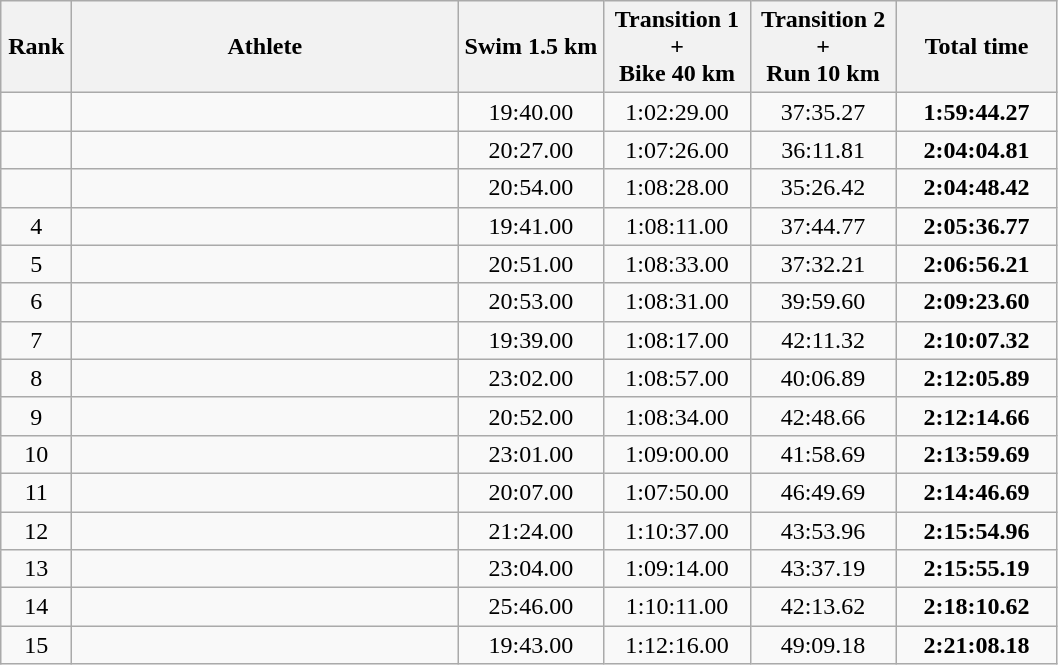<table class=wikitable style="text-align:center">
<tr>
<th width=40>Rank</th>
<th width=250>Athlete</th>
<th width=90>Swim 1.5 km</th>
<th width=90>Transition 1 +<br>Bike 40 km</th>
<th width=90>Transition 2 +<br>Run 10 km</th>
<th width=100>Total time</th>
</tr>
<tr>
<td></td>
<td align=left></td>
<td>19:40.00</td>
<td>1:02:29.00</td>
<td>37:35.27</td>
<td><strong>1:59:44.27</strong></td>
</tr>
<tr>
<td></td>
<td align=left></td>
<td>20:27.00</td>
<td>1:07:26.00</td>
<td>36:11.81</td>
<td><strong>2:04:04.81</strong></td>
</tr>
<tr>
<td></td>
<td align=left></td>
<td>20:54.00</td>
<td>1:08:28.00</td>
<td>35:26.42</td>
<td><strong>2:04:48.42</strong></td>
</tr>
<tr>
<td>4</td>
<td align=left></td>
<td>19:41.00</td>
<td>1:08:11.00</td>
<td>37:44.77</td>
<td><strong>2:05:36.77</strong></td>
</tr>
<tr>
<td>5</td>
<td align=left></td>
<td>20:51.00</td>
<td>1:08:33.00</td>
<td>37:32.21</td>
<td><strong>2:06:56.21</strong></td>
</tr>
<tr>
<td>6</td>
<td align=left></td>
<td>20:53.00</td>
<td>1:08:31.00</td>
<td>39:59.60</td>
<td><strong>2:09:23.60</strong></td>
</tr>
<tr>
<td>7</td>
<td align=left></td>
<td>19:39.00</td>
<td>1:08:17.00</td>
<td>42:11.32</td>
<td><strong>2:10:07.32</strong></td>
</tr>
<tr>
<td>8</td>
<td align=left></td>
<td>23:02.00</td>
<td>1:08:57.00</td>
<td>40:06.89</td>
<td><strong>2:12:05.89</strong></td>
</tr>
<tr>
<td>9</td>
<td align=left></td>
<td>20:52.00</td>
<td>1:08:34.00</td>
<td>42:48.66</td>
<td><strong>2:12:14.66</strong></td>
</tr>
<tr>
<td>10</td>
<td align=left></td>
<td>23:01.00</td>
<td>1:09:00.00</td>
<td>41:58.69</td>
<td><strong>2:13:59.69</strong></td>
</tr>
<tr>
<td>11</td>
<td align=left></td>
<td>20:07.00</td>
<td>1:07:50.00</td>
<td>46:49.69</td>
<td><strong>2:14:46.69</strong></td>
</tr>
<tr>
<td>12</td>
<td align=left></td>
<td>21:24.00</td>
<td>1:10:37.00</td>
<td>43:53.96</td>
<td><strong>2:15:54.96</strong></td>
</tr>
<tr>
<td>13</td>
<td align=left></td>
<td>23:04.00</td>
<td>1:09:14.00</td>
<td>43:37.19</td>
<td><strong>2:15:55.19</strong></td>
</tr>
<tr>
<td>14</td>
<td align=left></td>
<td>25:46.00</td>
<td>1:10:11.00</td>
<td>42:13.62</td>
<td><strong>2:18:10.62</strong></td>
</tr>
<tr>
<td>15</td>
<td align=left></td>
<td>19:43.00</td>
<td>1:12:16.00</td>
<td>49:09.18</td>
<td><strong>2:21:08.18</strong></td>
</tr>
</table>
